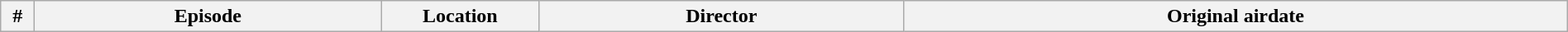<table class="wikitable plainrowheaders" style="width:100%; margin:auto;">
<tr>
<th width="20">#</th>
<th>Episode</th>
<th width="120">Location</th>
<th>Director</th>
<th>Original airdate<br></th>
</tr>
</table>
